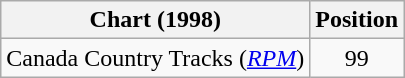<table class="wikitable sortable">
<tr>
<th scope="col">Chart (1998)</th>
<th scope="col">Position</th>
</tr>
<tr>
<td>Canada Country Tracks (<em><a href='#'>RPM</a></em>)</td>
<td align="center">99</td>
</tr>
</table>
